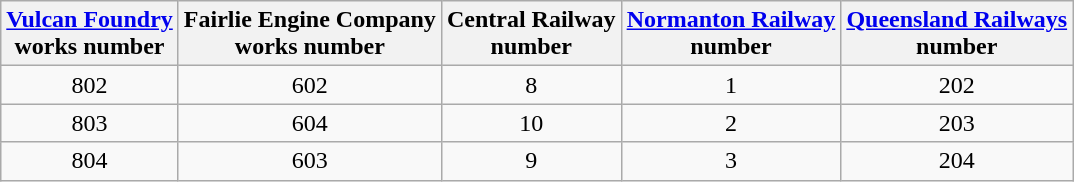<table class="wikitable">
<tr>
<th><a href='#'>Vulcan Foundry</a><br>works number</th>
<th>Fairlie Engine Company<br>works number</th>
<th>Central Railway<br>number</th>
<th><a href='#'>Normanton Railway</a><br>number</th>
<th><a href='#'>Queensland Railways</a><br>number</th>
</tr>
<tr>
<td align=center>802</td>
<td align=center>602</td>
<td align=center>8</td>
<td align=center>1</td>
<td align=center>202</td>
</tr>
<tr>
<td align=center>803</td>
<td align=center>604</td>
<td align=center>10</td>
<td align=center>2</td>
<td align=center>203</td>
</tr>
<tr>
<td align=center>804</td>
<td align=center>603</td>
<td align=center>9</td>
<td align=center>3</td>
<td align=center>204</td>
</tr>
</table>
